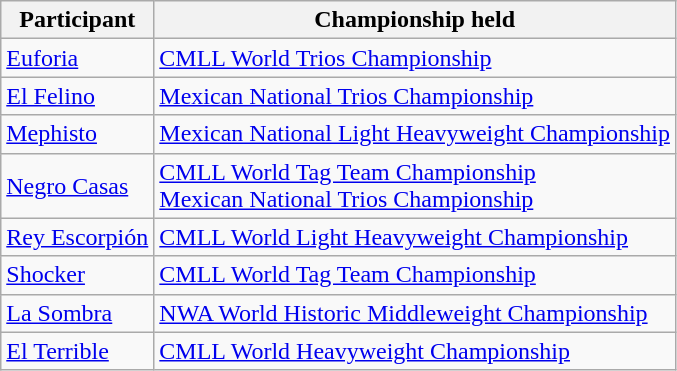<table class="wikitable sortable">
<tr>
<th>Participant</th>
<th>Championship held</th>
</tr>
<tr>
<td><a href='#'>Euforia</a></td>
<td><a href='#'>CMLL World Trios Championship</a></td>
</tr>
<tr>
<td><a href='#'>El Felino</a></td>
<td><a href='#'>Mexican National Trios Championship</a></td>
</tr>
<tr>
<td><a href='#'>Mephisto</a></td>
<td><a href='#'>Mexican National Light Heavyweight Championship</a></td>
</tr>
<tr>
<td><a href='#'>Negro Casas</a></td>
<td><a href='#'>CMLL World Tag Team Championship</a><br><a href='#'>Mexican National Trios Championship</a></td>
</tr>
<tr>
<td><a href='#'>Rey Escorpión</a></td>
<td><a href='#'>CMLL World Light Heavyweight Championship</a></td>
</tr>
<tr>
<td><a href='#'>Shocker</a></td>
<td><a href='#'>CMLL World Tag Team Championship</a></td>
</tr>
<tr>
<td><a href='#'>La Sombra</a></td>
<td><a href='#'>NWA World Historic Middleweight Championship</a></td>
</tr>
<tr>
<td><a href='#'>El Terrible</a></td>
<td><a href='#'>CMLL World Heavyweight Championship</a></td>
</tr>
</table>
